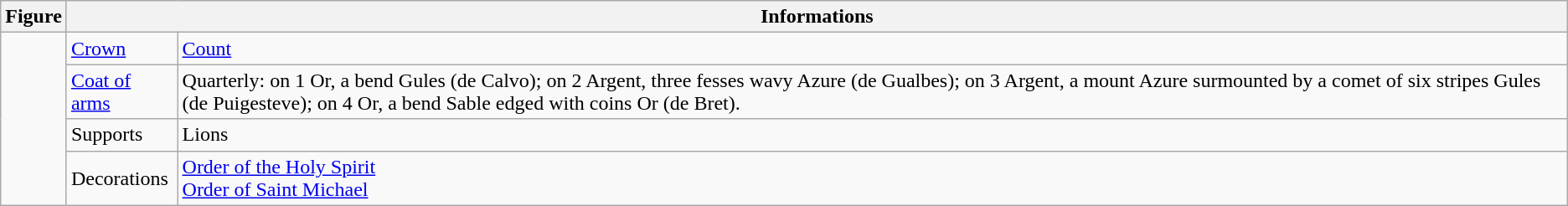<table class="wikitable">
<tr>
<th>Figure</th>
<th colspan="2">Informations</th>
</tr>
<tr>
<td rowspan="4"></td>
<td><a href='#'>Crown</a></td>
<td><a href='#'>Count</a></td>
</tr>
<tr>
<td><a href='#'>Coat of arms</a></td>
<td>Quarterly: on 1 Or, a bend Gules (de Calvo); on 2 Argent, three fesses wavy Azure (de Gualbes); on 3 Argent, a mount Azure surmounted by a comet of six stripes Gules (de Puigesteve); on 4 Or, a bend Sable edged with coins Or (de Bret).</td>
</tr>
<tr>
<td>Supports</td>
<td>Lions</td>
</tr>
<tr>
<td>Decorations</td>
<td><a href='#'>Order of the Holy Spirit</a><br><a href='#'>Order of Saint Michael</a></td>
</tr>
</table>
